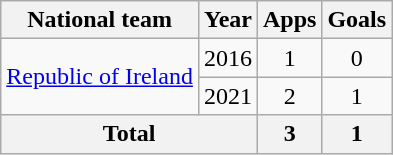<table class="sortable wikitable" style="text-align:center">
<tr>
<th scope="col">National team</th>
<th scope="col">Year</th>
<th !scope="col">Apps</th>
<th !scope="col">Goals</th>
</tr>
<tr>
<td rowspan="2"><a href='#'>Republic of Ireland</a></td>
<td scope="row">2016</td>
<td>1</td>
<td>0</td>
</tr>
<tr>
<td scope="row">2021</td>
<td>2</td>
<td>1</td>
</tr>
<tr>
<th colspan="2">Total</th>
<th>3</th>
<th>1</th>
</tr>
</table>
